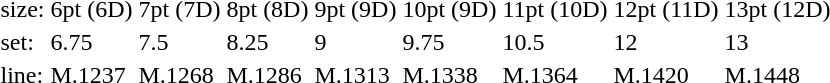<table style="margin-left:40px;">
<tr>
<td>size:</td>
<td>6pt (6D)</td>
<td>7pt (7D)</td>
<td>8pt (8D)</td>
<td>9pt (9D)</td>
<td>10pt (9D)</td>
<td>11pt (10D)</td>
<td>12pt (11D)</td>
<td>13pt (12D)</td>
</tr>
<tr>
<td>set:</td>
<td>6.75</td>
<td>7.5</td>
<td>8.25</td>
<td>9</td>
<td>9.75</td>
<td>10.5</td>
<td>12</td>
<td>13</td>
</tr>
<tr>
<td>line:</td>
<td>M.1237</td>
<td>M.1268</td>
<td>M.1286</td>
<td>M.1313</td>
<td>M.1338</td>
<td>M.1364</td>
<td>M.1420</td>
<td>M.1448</td>
</tr>
</table>
